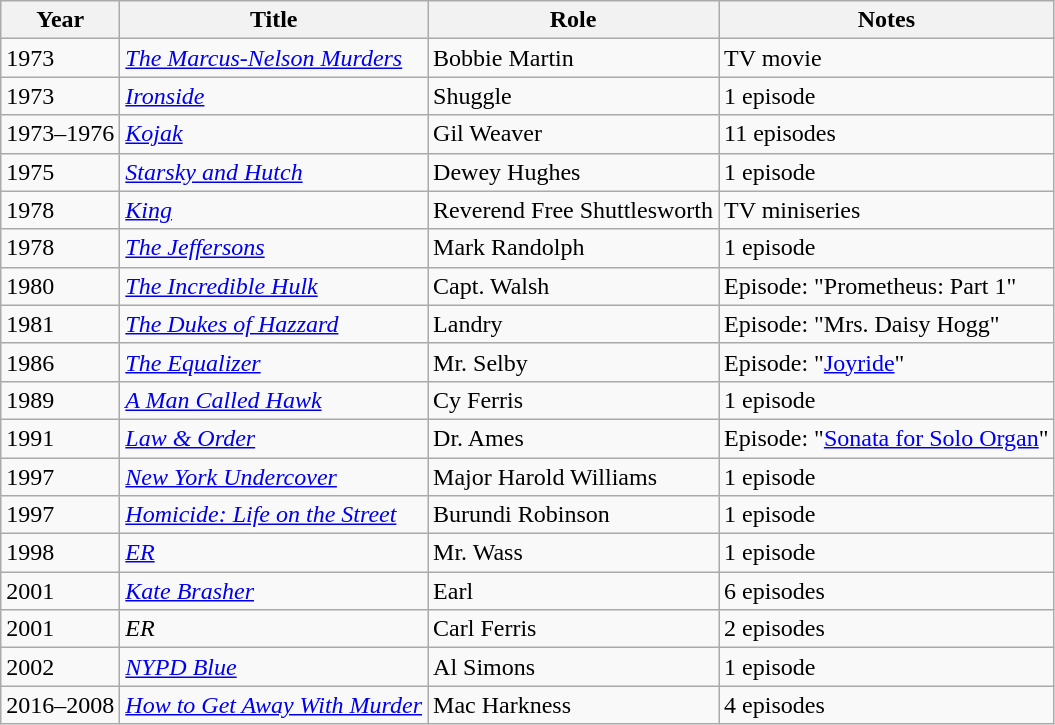<table class="wikitable sortable">
<tr>
<th>Year</th>
<th>Title</th>
<th>Role</th>
<th>Notes</th>
</tr>
<tr>
<td>1973</td>
<td><em><a href='#'>The Marcus-Nelson Murders</a></em></td>
<td>Bobbie Martin</td>
<td>TV movie</td>
</tr>
<tr>
<td>1973</td>
<td><em><a href='#'>Ironside</a></em></td>
<td>Shuggle</td>
<td>1 episode</td>
</tr>
<tr>
<td>1973–1976</td>
<td><em><a href='#'>Kojak</a></em></td>
<td>Gil Weaver</td>
<td>11 episodes</td>
</tr>
<tr>
<td>1975</td>
<td><em><a href='#'>Starsky and Hutch</a></em></td>
<td>Dewey Hughes</td>
<td>1 episode</td>
</tr>
<tr>
<td>1978</td>
<td><em><a href='#'>King</a></em></td>
<td>Reverend Free Shuttlesworth</td>
<td>TV miniseries</td>
</tr>
<tr>
<td>1978</td>
<td><em><a href='#'>The Jeffersons</a></em></td>
<td>Mark Randolph</td>
<td>1 episode</td>
</tr>
<tr>
<td>1980</td>
<td><em><a href='#'>The Incredible Hulk</a></em></td>
<td>Capt. Walsh</td>
<td>Episode: "Prometheus: Part 1" </td>
</tr>
<tr>
<td>1981</td>
<td><em><a href='#'>The Dukes of Hazzard</a></em></td>
<td>Landry</td>
<td>Episode: "Mrs. Daisy Hogg"</td>
</tr>
<tr>
<td>1986</td>
<td><em><a href='#'>The Equalizer</a></em></td>
<td>Mr. Selby</td>
<td>Episode: "<a href='#'>Joyride</a>"</td>
</tr>
<tr>
<td>1989</td>
<td><em><a href='#'>A Man Called Hawk</a></em></td>
<td>Cy Ferris</td>
<td>1 episode</td>
</tr>
<tr>
<td>1991</td>
<td><em><a href='#'>Law & Order</a></em></td>
<td>Dr. Ames</td>
<td>Episode: "<a href='#'>Sonata for Solo Organ</a>"</td>
</tr>
<tr>
<td>1997</td>
<td><em><a href='#'>New York Undercover</a></em></td>
<td>Major Harold Williams</td>
<td>1 episode</td>
</tr>
<tr>
<td>1997</td>
<td><em><a href='#'>Homicide: Life on the Street</a></em></td>
<td>Burundi Robinson</td>
<td>1 episode</td>
</tr>
<tr>
<td>1998</td>
<td><em><a href='#'>ER</a></em></td>
<td>Mr. Wass</td>
<td>1 episode</td>
</tr>
<tr>
<td>2001</td>
<td><em><a href='#'>Kate Brasher</a></em></td>
<td>Earl</td>
<td>6 episodes</td>
</tr>
<tr>
<td>2001</td>
<td><em>ER</em></td>
<td>Carl Ferris</td>
<td>2 episodes</td>
</tr>
<tr>
<td>2002</td>
<td><em><a href='#'>NYPD Blue</a></em></td>
<td>Al Simons</td>
<td>1 episode</td>
</tr>
<tr>
<td>2016–2008</td>
<td><em><a href='#'>How to Get Away With Murder</a></em></td>
<td>Mac Harkness</td>
<td>4 episodes</td>
</tr>
</table>
